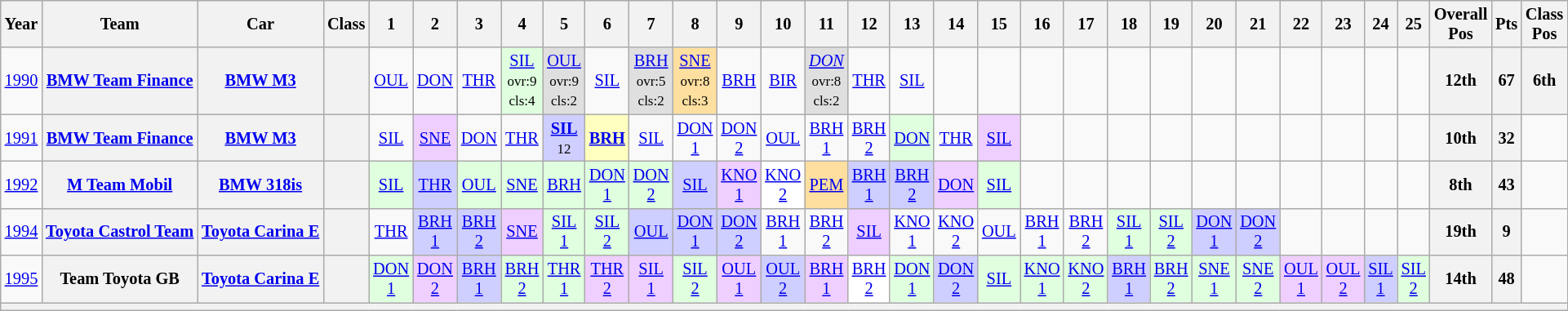<table class="wikitable" style="text-align:center; font-size:85%">
<tr>
<th>Year</th>
<th>Team</th>
<th>Car</th>
<th>Class</th>
<th>1</th>
<th>2</th>
<th>3</th>
<th>4</th>
<th>5</th>
<th>6</th>
<th>7</th>
<th>8</th>
<th>9</th>
<th>10</th>
<th>11</th>
<th>12</th>
<th>13</th>
<th>14</th>
<th>15</th>
<th>16</th>
<th>17</th>
<th>18</th>
<th>19</th>
<th>20</th>
<th>21</th>
<th>22</th>
<th>23</th>
<th>24</th>
<th>25</th>
<th>Overall<br>Pos</th>
<th>Pts</th>
<th>Class<br>Pos</th>
</tr>
<tr>
<td><a href='#'>1990</a></td>
<th nowrap><a href='#'>BMW Team Finance</a></th>
<th nowrap><a href='#'>BMW M3</a></th>
<th><span></span></th>
<td><a href='#'>OUL</a></td>
<td><a href='#'>DON</a></td>
<td><a href='#'>THR</a></td>
<td style="background:#DFFFDF;"><a href='#'>SIL</a><br><small>ovr:9<br>cls:4</small></td>
<td style="background:#DFDFDF;"><a href='#'>OUL</a><br><small>ovr:9<br>cls:2</small></td>
<td><a href='#'>SIL</a></td>
<td style="background:#DFDFDF;"><a href='#'>BRH</a><br><small>ovr:5<br>cls:2</small></td>
<td style="background:#FFDF9F;"><a href='#'>SNE</a><br><small>ovr:8<br>cls:3</small></td>
<td><a href='#'>BRH</a></td>
<td><a href='#'>BIR</a></td>
<td style="background:#DFDFDF;"><em><a href='#'>DON</a></em><br><small>ovr:8<br>cls:2</small></td>
<td><a href='#'>THR</a></td>
<td><a href='#'>SIL</a></td>
<td></td>
<td></td>
<td></td>
<td></td>
<td></td>
<td></td>
<td></td>
<td></td>
<td></td>
<td></td>
<td></td>
<td></td>
<th>12th</th>
<th>67</th>
<th>6th</th>
</tr>
<tr>
<td><a href='#'>1991</a></td>
<th nowrap><a href='#'>BMW Team Finance</a></th>
<th nowrap><a href='#'>BMW M3</a></th>
<th></th>
<td><a href='#'>SIL</a></td>
<td style="background:#EFCFFF;"><a href='#'>SNE</a><br></td>
<td><a href='#'>DON</a></td>
<td><a href='#'>THR</a></td>
<td style="background:#CFCFFF;"><strong><a href='#'>SIL</a></strong><br><small>12</small></td>
<td style="background:#FFFFBF;"><strong><a href='#'>BRH</a></strong><br></td>
<td><a href='#'>SIL</a></td>
<td><a href='#'>DON<br>1</a></td>
<td><a href='#'>DON<br>2</a></td>
<td><a href='#'>OUL</a></td>
<td><a href='#'>BRH<br>1</a></td>
<td><a href='#'>BRH<br>2</a></td>
<td style="background:#DFFFDF;"><a href='#'>DON</a><br></td>
<td><a href='#'>THR</a></td>
<td style="background:#EFCFFF;"><a href='#'>SIL</a><br></td>
<td></td>
<td></td>
<td></td>
<td></td>
<td></td>
<td></td>
<td></td>
<td></td>
<td></td>
<td></td>
<th>10th</th>
<th>32</th>
<td></td>
</tr>
<tr>
<td><a href='#'>1992</a></td>
<th nowrap><a href='#'>M Team Mobil</a></th>
<th nowrap><a href='#'>BMW 318is</a></th>
<th></th>
<td style="background:#DFFFDF;"><a href='#'>SIL</a><br></td>
<td style="background:#CFCFFF;"><a href='#'>THR</a><br></td>
<td style="background:#DFFFDF;"><a href='#'>OUL</a><br></td>
<td style="background:#DFFFDF;"><a href='#'>SNE</a><br></td>
<td style="background:#DFFFDF;"><a href='#'>BRH</a><br></td>
<td style="background:#DFFFDF;"><a href='#'>DON<br>1</a><br></td>
<td style="background:#DFFFDF;"><a href='#'>DON<br>2</a><br></td>
<td style="background:#CFCFFF;"><a href='#'>SIL</a><br></td>
<td style="background:#EFCFFF;"><a href='#'>KNO<br>1</a><br></td>
<td style="background:#FFFFFF;"><a href='#'>KNO<br>2</a><br></td>
<td style="background:#FFDF9F;"><a href='#'>PEM</a><br></td>
<td style="background:#CFCFFF;"><a href='#'>BRH<br>1</a><br></td>
<td style="background:#CFCFFF;"><a href='#'>BRH<br>2</a><br></td>
<td style="background:#EFCFFF;"><a href='#'>DON</a><br></td>
<td style="background:#DFFFDF;"><a href='#'>SIL</a><br></td>
<td></td>
<td></td>
<td></td>
<td></td>
<td></td>
<td></td>
<td></td>
<td></td>
<td></td>
<td></td>
<th>8th</th>
<th>43</th>
<td></td>
</tr>
<tr>
<td><a href='#'>1994</a></td>
<th nowrap><a href='#'>Toyota Castrol Team</a></th>
<th nowrap><a href='#'>Toyota Carina E</a></th>
<th></th>
<td><a href='#'>THR</a></td>
<td style="background:#CFCFFF;"><a href='#'>BRH<br>1</a><br></td>
<td style="background:#CFCFFF;"><a href='#'>BRH<br>2</a><br></td>
<td style="background:#EFCFFF;"><a href='#'>SNE</a><br></td>
<td style="background:#DFFFDF;"><a href='#'>SIL<br>1</a><br></td>
<td style="background:#DFFFDF;"><a href='#'>SIL<br>2</a><br></td>
<td style="background:#CFCFFF;"><a href='#'>OUL</a><br></td>
<td style="background:#CFCFFF;"><a href='#'>DON<br>1</a><br></td>
<td style="background:#CFCFFF;"><a href='#'>DON<br>2</a><br></td>
<td><a href='#'>BRH<br>1</a></td>
<td><a href='#'>BRH<br>2</a></td>
<td style="background:#EFCFFF;"><a href='#'>SIL</a><br></td>
<td><a href='#'>KNO<br>1</a></td>
<td><a href='#'>KNO<br>2</a></td>
<td><a href='#'>OUL</a></td>
<td><a href='#'>BRH<br>1</a></td>
<td><a href='#'>BRH<br>2</a></td>
<td style="background:#DFFFDF;"><a href='#'>SIL<br>1</a><br></td>
<td style="background:#DFFFDF;"><a href='#'>SIL<br>2</a><br></td>
<td style="background:#CFCFFF;"><a href='#'>DON<br>1</a><br></td>
<td style="background:#CFCFFF;"><a href='#'>DON<br>2</a><br></td>
<td></td>
<td></td>
<td></td>
<td></td>
<th>19th</th>
<th>9</th>
<td></td>
</tr>
<tr>
<td><a href='#'>1995</a></td>
<th nowrap>Team Toyota GB</th>
<th nowrap><a href='#'>Toyota Carina E</a></th>
<th></th>
<td style="background:#DFFFDF;"><a href='#'>DON<br>1</a><br></td>
<td style="background:#EFCFFF;"><a href='#'>DON<br>2</a><br></td>
<td style="background:#CFCFFF;"><a href='#'>BRH<br>1</a><br></td>
<td style="background:#DFFFDF;"><a href='#'>BRH<br>2</a><br></td>
<td style="background:#DFFFDF;"><a href='#'>THR<br>1</a><br></td>
<td style="background:#EFCFFF;"><a href='#'>THR<br>2</a><br></td>
<td style="background:#EFCFFF;"><a href='#'>SIL<br>1</a><br></td>
<td style="background:#DFFFDF;"><a href='#'>SIL<br>2</a><br></td>
<td style="background:#EFCFFF;"><a href='#'>OUL<br>1</a><br></td>
<td style="background:#CFCFFF;"><a href='#'>OUL<br>2</a><br></td>
<td style="background:#EFCFFF;"><a href='#'>BRH<br>1</a><br></td>
<td style="background:#FFFFFF;"><a href='#'>BRH<br>2</a><br></td>
<td style="background:#DFFFDF;"><a href='#'>DON<br>1</a><br></td>
<td style="background:#CFCFFF;"><a href='#'>DON<br>2</a><br></td>
<td style="background:#DFFFDF;"><a href='#'>SIL</a><br></td>
<td style="background:#DFFFDF;"><a href='#'>KNO<br>1</a><br></td>
<td style="background:#DFFFDF;"><a href='#'>KNO<br>2</a><br></td>
<td style="background:#CFCFFF;"><a href='#'>BRH<br>1</a><br></td>
<td style="background:#DFFFDF;"><a href='#'>BRH<br>2</a><br></td>
<td style="background:#DFFFDF;"><a href='#'>SNE<br>1</a><br></td>
<td style="background:#DFFFDF;"><a href='#'>SNE<br>2</a><br></td>
<td style="background:#EFCFFF;"><a href='#'>OUL<br>1</a><br></td>
<td style="background:#EFCFFF;"><a href='#'>OUL<br>2</a><br></td>
<td style="background:#CFCFFF;"><a href='#'>SIL<br>1</a><br></td>
<td style="background:#DFFFDF;"><a href='#'>SIL<br>2</a><br></td>
<th>14th</th>
<th>48</th>
<td></td>
</tr>
<tr>
<th colspan="32"></th>
</tr>
</table>
